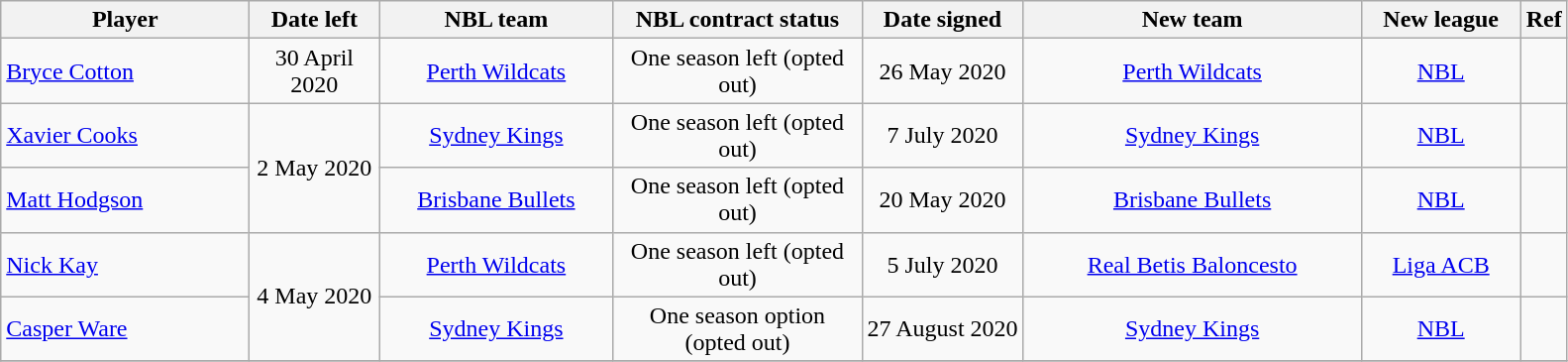<table class="wikitable sortable" style="text-align:center">
<tr>
<th style="width:160px">Player</th>
<th style="width:80px">Date left</th>
<th style="width:150px">NBL team</th>
<th style="width:160px">NBL contract status</th>
<th>Date signed</th>
<th style="width:220px">New team</th>
<th style="width:100px">New league</th>
<th class="unsortable">Ref</th>
</tr>
<tr>
<td align="left"><a href='#'>Bryce Cotton</a></td>
<td>30 April 2020</td>
<td><a href='#'>Perth Wildcats</a></td>
<td>One season left (opted out)</td>
<td>26 May 2020</td>
<td><a href='#'>Perth Wildcats</a></td>
<td><a href='#'>NBL</a></td>
<td></td>
</tr>
<tr>
<td align="left"><a href='#'>Xavier Cooks</a></td>
<td rowspan="2" align="center">2 May 2020</td>
<td><a href='#'>Sydney Kings</a></td>
<td>One season left (opted out)</td>
<td>7 July 2020</td>
<td><a href='#'>Sydney Kings</a></td>
<td><a href='#'>NBL</a></td>
<td></td>
</tr>
<tr>
<td align="left"><a href='#'>Matt Hodgson</a></td>
<td><a href='#'>Brisbane Bullets</a></td>
<td>One season left (opted out)</td>
<td>20 May 2020</td>
<td><a href='#'>Brisbane Bullets</a></td>
<td><a href='#'>NBL</a></td>
<td></td>
</tr>
<tr>
<td align="left"><a href='#'>Nick Kay</a></td>
<td rowspan="2" align="center">4 May 2020</td>
<td><a href='#'>Perth Wildcats</a></td>
<td>One season left (opted out)</td>
<td>5 July 2020</td>
<td><a href='#'>Real Betis Baloncesto</a></td>
<td><a href='#'>Liga ACB</a></td>
<td></td>
</tr>
<tr>
<td align="left"><a href='#'>Casper Ware</a></td>
<td><a href='#'>Sydney Kings</a></td>
<td>One season option (opted out)</td>
<td>27 August 2020</td>
<td><a href='#'>Sydney Kings</a></td>
<td><a href='#'>NBL</a></td>
<td></td>
</tr>
<tr>
</tr>
</table>
